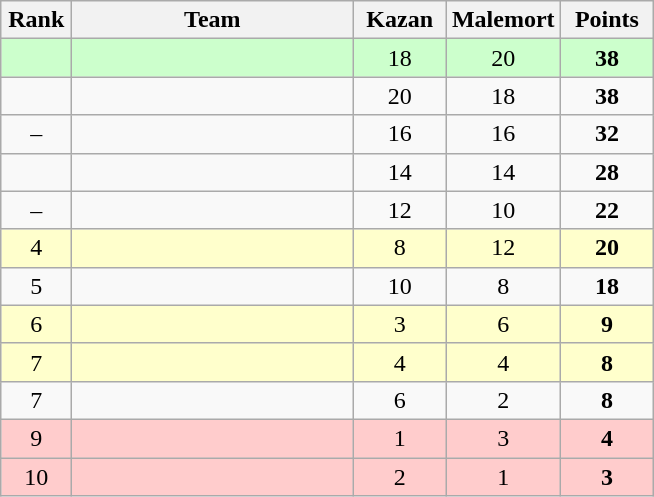<table class="wikitable" style="text-align: center;">
<tr>
<th width=40>Rank</th>
<th width=180>Team</th>
<th width=55>Kazan</th>
<th width=55>Malemort</th>
<th width=55>Points</th>
</tr>
<tr bgcolor=ccffcc>
<td></td>
<td align=left></td>
<td>18</td>
<td>20</td>
<td><strong>38</strong></td>
</tr>
<tr>
<td></td>
<td align=left></td>
<td>20</td>
<td>18</td>
<td><strong>38</strong></td>
</tr>
<tr>
<td>–</td>
<td align=left> <em></em></td>
<td>16</td>
<td>16</td>
<td><strong>32</strong></td>
</tr>
<tr>
<td></td>
<td align=left></td>
<td>14</td>
<td>14</td>
<td><strong>28</strong></td>
</tr>
<tr>
<td>–</td>
<td align=left> <em></em></td>
<td>12</td>
<td>10</td>
<td><strong>22</strong></td>
</tr>
<tr bgcolor=ffffcc>
<td>4</td>
<td align=left></td>
<td>8</td>
<td>12</td>
<td><strong>20</strong></td>
</tr>
<tr>
<td>5</td>
<td align=left></td>
<td>10</td>
<td>8</td>
<td><strong>18</strong></td>
</tr>
<tr bgcolor=ffffcc>
<td>6</td>
<td align=left></td>
<td>3</td>
<td>6</td>
<td><strong>9</strong></td>
</tr>
<tr bgcolor=ffffcc>
<td>7</td>
<td align=left></td>
<td>4</td>
<td>4</td>
<td><strong>8</strong></td>
</tr>
<tr>
<td>7</td>
<td align=left></td>
<td>6</td>
<td>2</td>
<td><strong>8</strong></td>
</tr>
<tr bgcolor=ffcccc>
<td>9</td>
<td align=left></td>
<td>1</td>
<td>3</td>
<td><strong>4</strong></td>
</tr>
<tr bgcolor=ffcccc>
<td>10</td>
<td align=left></td>
<td>2</td>
<td>1</td>
<td><strong>3</strong></td>
</tr>
</table>
